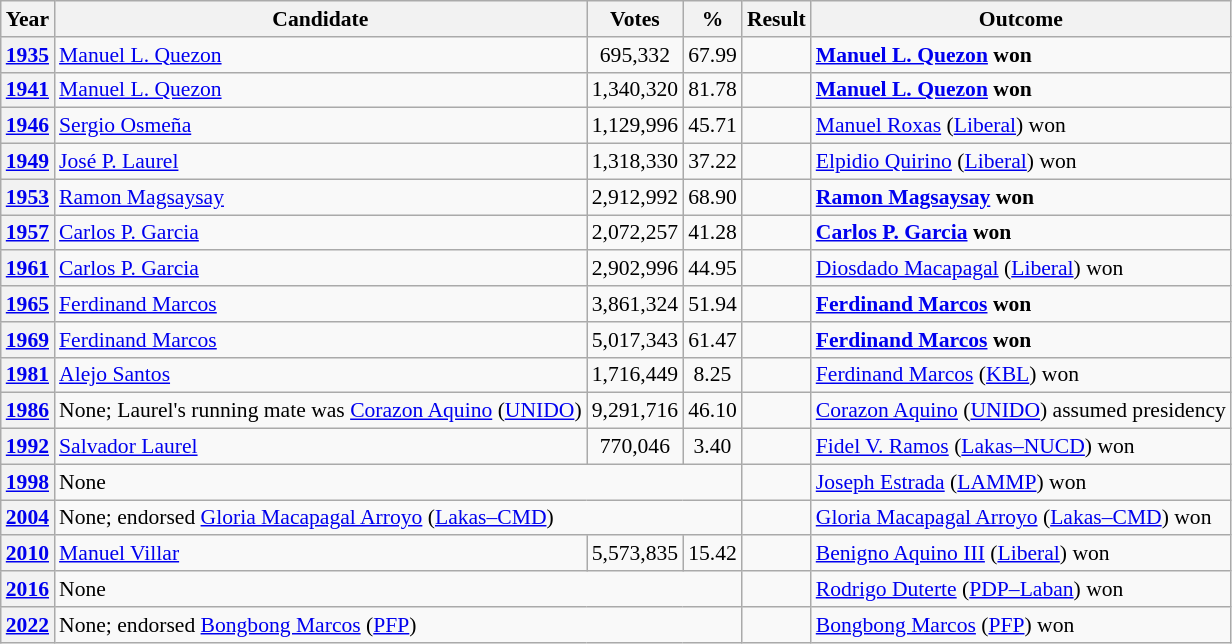<table class="wikitable sortable" style="text-align:center; font-size:90%">
<tr>
<th>Year</th>
<th>Candidate</th>
<th>Votes</th>
<th>%</th>
<th>Result</th>
<th>Outcome</th>
</tr>
<tr>
<th><a href='#'>1935</a></th>
<td align="left"><a href='#'>Manuel L. Quezon</a></td>
<td>695,332</td>
<td>67.99</td>
<td></td>
<td align="left"><strong><a href='#'>Manuel L. Quezon</a> won</strong></td>
</tr>
<tr>
<th><a href='#'>1941</a></th>
<td align="left"><a href='#'>Manuel L. Quezon</a></td>
<td>1,340,320</td>
<td>81.78</td>
<td></td>
<td align="left"><strong><a href='#'>Manuel L. Quezon</a> won</strong></td>
</tr>
<tr>
<th><a href='#'>1946</a></th>
<td align="left"><a href='#'>Sergio Osmeña</a></td>
<td>1,129,996</td>
<td>45.71</td>
<td></td>
<td align="left"><a href='#'>Manuel Roxas</a> (<a href='#'>Liberal</a>) won</td>
</tr>
<tr>
<th><a href='#'>1949</a></th>
<td align="left"><a href='#'>José P. Laurel</a></td>
<td>1,318,330</td>
<td>37.22</td>
<td></td>
<td align="left"><a href='#'>Elpidio Quirino</a> (<a href='#'>Liberal</a>) won</td>
</tr>
<tr>
<th><a href='#'>1953</a></th>
<td align="left"><a href='#'>Ramon Magsaysay</a></td>
<td>2,912,992</td>
<td>68.90</td>
<td></td>
<td align="left"><strong><a href='#'>Ramon Magsaysay</a> won</strong></td>
</tr>
<tr>
<th><a href='#'>1957</a></th>
<td align="left"><a href='#'>Carlos P. Garcia</a></td>
<td>2,072,257</td>
<td>41.28</td>
<td></td>
<td align="left"><strong><a href='#'>Carlos P. Garcia</a> won</strong></td>
</tr>
<tr>
<th><a href='#'>1961</a></th>
<td align="left"><a href='#'>Carlos P. Garcia</a></td>
<td>2,902,996</td>
<td>44.95</td>
<td></td>
<td align="left"><a href='#'>Diosdado Macapagal</a> (<a href='#'>Liberal</a>) won</td>
</tr>
<tr>
<th><a href='#'>1965</a></th>
<td align="left"><a href='#'>Ferdinand Marcos</a></td>
<td>3,861,324</td>
<td>51.94</td>
<td></td>
<td align="left"><strong><a href='#'>Ferdinand Marcos</a> won</strong></td>
</tr>
<tr>
<th><a href='#'>1969</a></th>
<td align="left"><a href='#'>Ferdinand Marcos</a></td>
<td>5,017,343</td>
<td>61.47</td>
<td></td>
<td align="left"><strong><a href='#'>Ferdinand Marcos</a> won</strong></td>
</tr>
<tr>
<th><a href='#'>1981</a></th>
<td align="left"><a href='#'>Alejo Santos</a></td>
<td>1,716,449</td>
<td>8.25</td>
<td></td>
<td align="left"><a href='#'>Ferdinand Marcos</a> (<a href='#'>KBL</a>) won</td>
</tr>
<tr>
<th><a href='#'>1986</a></th>
<td align="left">None; Laurel's running mate was <a href='#'>Corazon Aquino</a> (<a href='#'>UNIDO</a>)</td>
<td>9,291,716</td>
<td>46.10</td>
<td></td>
<td align="left"><a href='#'>Corazon Aquino</a> (<a href='#'>UNIDO</a>) assumed presidency</td>
</tr>
<tr>
<th><a href='#'>1992</a></th>
<td align="left"><a href='#'>Salvador Laurel</a></td>
<td>770,046</td>
<td>3.40</td>
<td></td>
<td align="left"><a href='#'>Fidel V. Ramos</a> (<a href='#'>Lakas–NUCD</a>) won</td>
</tr>
<tr>
<th><a href='#'>1998</a></th>
<td align="left" colspan=3>None</td>
<td></td>
<td align="left"><a href='#'>Joseph Estrada</a> (<a href='#'>LAMMP</a>) won</td>
</tr>
<tr>
<th><a href='#'>2004</a></th>
<td align="left" colspan=3>None; endorsed <a href='#'>Gloria Macapagal Arroyo</a> (<a href='#'>Lakas–CMD</a>)</td>
<td></td>
<td align="left"><a href='#'>Gloria Macapagal Arroyo</a> (<a href='#'>Lakas–CMD</a>) won</td>
</tr>
<tr>
<th><a href='#'>2010</a></th>
<td align="left"><a href='#'>Manuel Villar</a></td>
<td>5,573,835</td>
<td>15.42</td>
<td></td>
<td align="left"><a href='#'>Benigno Aquino III</a> (<a href='#'>Liberal</a>) won</td>
</tr>
<tr>
<th><a href='#'>2016</a></th>
<td align="left" colspan=3>None</td>
<td></td>
<td align="left"><a href='#'>Rodrigo Duterte</a> (<a href='#'>PDP–Laban</a>) won</td>
</tr>
<tr>
<th><a href='#'>2022</a></th>
<td align="left" colspan=3>None; endorsed <a href='#'>Bongbong Marcos</a> (<a href='#'>PFP</a>)</td>
<td></td>
<td align="left"><a href='#'>Bongbong Marcos</a> (<a href='#'>PFP</a>) won</td>
</tr>
</table>
